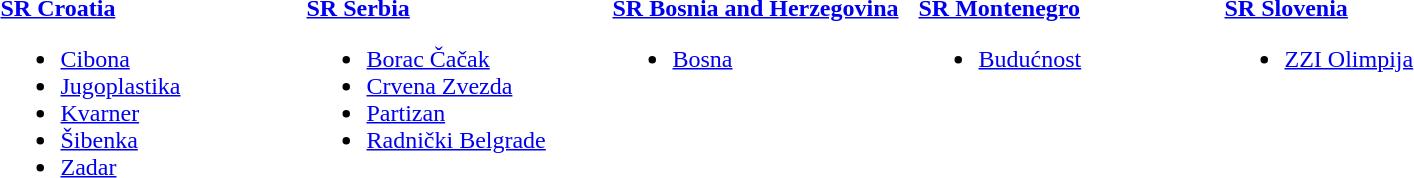<table>
<tr>
<td style="width:200px; vertical-align:top;"><br><strong> <a href='#'>SR Croatia</a></strong><ul><li><a href='#'>Cibona</a></li><li><a href='#'>Jugoplastika</a></li><li><a href='#'>Kvarner</a></li><li><a href='#'>Šibenka</a></li><li><a href='#'>Zadar</a></li></ul></td>
<td style="width:200px; vertical-align:top;"><br><strong> <a href='#'>SR Serbia</a></strong><ul><li><a href='#'>Borac Čačak</a></li><li><a href='#'>Crvena Zvezda</a></li><li><a href='#'>Partizan</a></li><li><a href='#'>Radnički Belgrade</a></li></ul></td>
<td style="width:200px; vertical-align:top;"><br><strong> <a href='#'>SR Bosnia and Herzegovina</a></strong><ul><li><a href='#'>Bosna</a></li></ul></td>
<td style="width:200px; vertical-align:top;"><br><strong> <a href='#'>SR Montenegro</a></strong><ul><li><a href='#'>Budućnost</a></li></ul></td>
<td style="width:200px; vertical-align:top;"><br><strong> <a href='#'>SR Slovenia</a></strong><ul><li><a href='#'>ZZI Olimpija</a></li></ul></td>
</tr>
</table>
